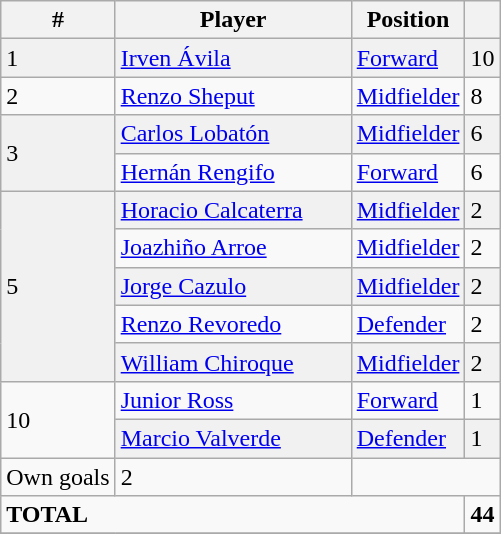<table class="wikitable">
<tr>
<th>#</th>
<th style="width:150px;">Player</th>
<th>Position</th>
<th></th>
</tr>
<tr align=Left bgcolor="F1F1F1">
<td>1</td>
<td> <a href='#'>Irven Ávila</a></td>
<td><a href='#'>Forward</a></td>
<td>10</td>
</tr>
<tr align=Left>
<td>2</td>
<td> <a href='#'>Renzo Sheput</a></td>
<td><a href='#'>Midfielder</a></td>
<td>8</td>
</tr>
<tr align=Left bgcolor="F1F1F1">
<td rowspan=2>3</td>
<td> <a href='#'>Carlos Lobatón</a></td>
<td><a href='#'>Midfielder</a></td>
<td>6</td>
</tr>
<tr align=Left>
<td> <a href='#'>Hernán Rengifo</a></td>
<td><a href='#'>Forward</a></td>
<td>6</td>
</tr>
<tr align=Left bgcolor="F1F1F1">
<td rowspan=5>5</td>
<td> <a href='#'>Horacio Calcaterra</a></td>
<td><a href='#'>Midfielder</a></td>
<td>2</td>
</tr>
<tr align=Left>
<td> <a href='#'>Joazhiño Arroe</a></td>
<td><a href='#'>Midfielder</a></td>
<td>2</td>
</tr>
<tr align=Left bgcolor="F1F1F1">
<td> <a href='#'>Jorge Cazulo</a></td>
<td><a href='#'>Midfielder</a></td>
<td>2</td>
</tr>
<tr align=Left>
<td> <a href='#'>Renzo Revoredo</a></td>
<td><a href='#'>Defender</a></td>
<td>2</td>
</tr>
<tr align=Left bgcolor="F1F1F1">
<td> <a href='#'>William Chiroque</a></td>
<td><a href='#'>Midfielder</a></td>
<td>2</td>
</tr>
<tr align=Left>
<td rowspan=2>10</td>
<td> <a href='#'>Junior Ross</a></td>
<td><a href='#'>Forward</a></td>
<td>1</td>
</tr>
<tr align=Left bgcolor="F1F1F1">
<td> <a href='#'>Marcio Valverde</a></td>
<td><a href='#'>Defender</a></td>
<td>1</td>
</tr>
<tr align=Left>
<td>Own goals</td>
<td>2</td>
</tr>
<tr>
<td colspan=3><strong>TOTAL</strong></td>
<td><strong>44</strong></td>
</tr>
<tr>
</tr>
</table>
